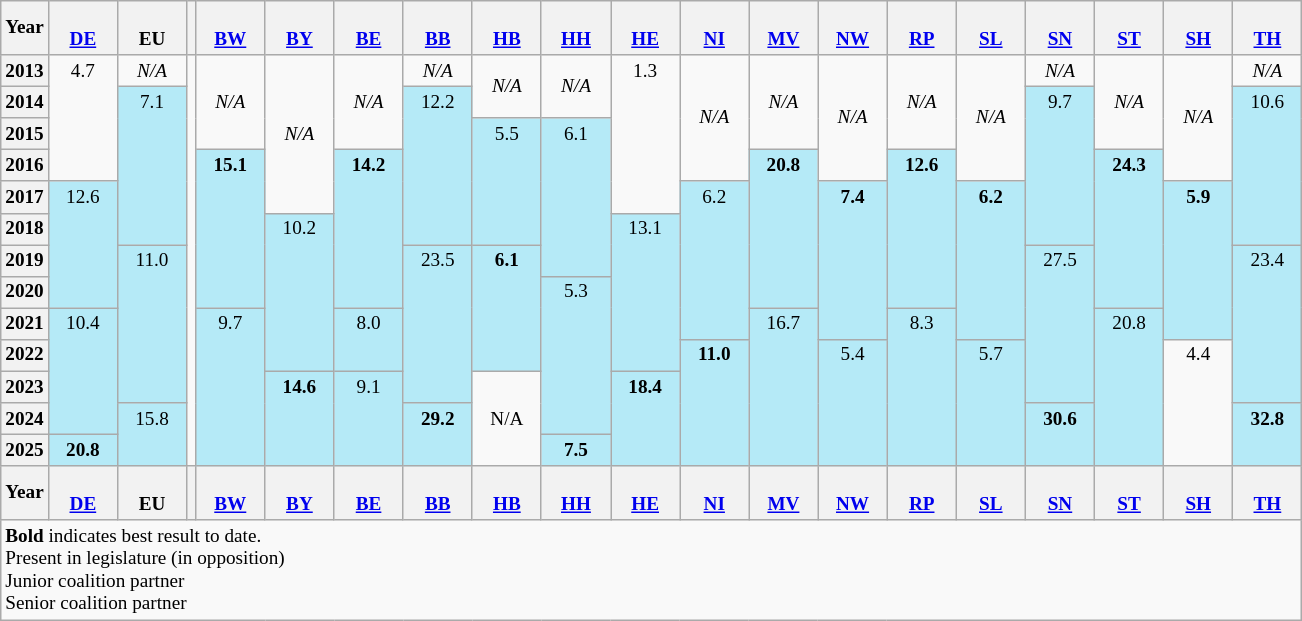<table class="wikitable" style="font-size:80%; text-align:center">
<tr>
<th>Year</th>
<th style="width:40px;"><br><a href='#'>DE</a></th>
<th style="width:40px;"><br>EU</th>
<th class="unsortable"></th>
<th style="width:40px;"><br><a href='#'>BW</a></th>
<th style="width:40px;"><br><a href='#'>BY</a></th>
<th style="width:40px;"><br><a href='#'>BE</a></th>
<th style="width:40px;"><br><a href='#'>BB</a></th>
<th style="width:40px;"><br><a href='#'>HB</a></th>
<th style="width:40px;"><br><a href='#'>HH</a></th>
<th style="width:40px;"><br><a href='#'>HE</a></th>
<th style="width:40px;"><br><a href='#'>NI</a></th>
<th style="width:40px;"><br><a href='#'>MV</a></th>
<th style="width:40px;"><br><a href='#'>NW</a></th>
<th style="width:40px;"><br><a href='#'>RP</a></th>
<th style="width:40px;"><br><a href='#'>SL</a></th>
<th style="width:40px;"><br><a href='#'>SN</a></th>
<th style="width:40px;"><br><a href='#'>ST</a></th>
<th style="width:40px;"><br><a href='#'>SH</a></th>
<th style="width:40px;"><br><a href='#'>TH</a></th>
</tr>
<tr>
<th>2013</th>
<td rowspan="4" style="vertical-align:top"> 4.7</td>
<td><em>N/A</em></td>
<td rowspan="13"></td>
<td rowspan="3"><em>N/A</em></td>
<td rowspan="5"><em>N/A</em></td>
<td rowspan="3"><em>N/A</em></td>
<td><em>N/A</em></td>
<td rowspan="2"><em>N/A</em></td>
<td rowspan="2"><em>N/A</em></td>
<td rowspan="5" style="vertical-align:top"> 1.3</td>
<td rowspan="4"><em>N/A</em></td>
<td rowspan="3"><em>N/A</em></td>
<td rowspan="4"><em>N/A</em></td>
<td rowspan="3"><em>N/A</em></td>
<td rowspan="4"><em>N/A</em></td>
<td><em>N/A</em></td>
<td rowspan="3"><em>N/A</em></td>
<td rowspan="4"><em>N/A</em></td>
<td><em>N/A</em></td>
</tr>
<tr>
<th>2014</th>
<td bgcolor="#b5eaf7" rowspan="5" style="vertical-align:top"> 7.1</td>
<td bgcolor="#b5eaf7" rowspan="5" style="vertical-align:top"> 12.2</td>
<td bgcolor="#b5eaf7" rowspan="5" style="vertical-align:top"> 9.7</td>
<td bgcolor="#b5eaf7" rowspan="5" style="vertical-align:top"> 10.6</td>
</tr>
<tr>
<th>2015</th>
<td bgcolor="#b5eaf7" rowspan="4" style="vertical-align:top"> 5.5</td>
<td bgcolor="#b5eaf7" rowspan="5" style="vertical-align:top"> 6.1</td>
</tr>
<tr>
<th>2016</th>
<td bgcolor="#b5eaf7" rowspan="5" style="vertical-align:top"> <strong>15.1</strong></td>
<td bgcolor="#b5eaf7" rowspan="5" style="vertical-align:top"> <strong>14.2</strong></td>
<td bgcolor="#b5eaf7" rowspan="5" style="vertical-align:top"> <strong>20.8</strong></td>
<td bgcolor="#b5eaf7" rowspan="5" style="vertical-align:top"> <strong>12.6</strong></td>
<td bgcolor="#b5eaf7" rowspan="5" style="vertical-align:top"> <strong>24.3</strong></td>
</tr>
<tr>
<th>2017</th>
<td bgcolor="#b5eaf7" rowspan="4" style="vertical-align:top"> 12.6</td>
<td bgcolor="#b5eaf7" rowspan="5" style="vertical-align:top"> 6.2</td>
<td bgcolor="#b5eaf7" rowspan="5" style="vertical-align:top"> <strong>7.4</strong></td>
<td bgcolor="#b5eaf7" rowspan="5" style="vertical-align:top"> <strong>6.2</strong></td>
<td bgcolor="#b5eaf7" rowspan="5" style="vertical-align:top"> <strong>5.9</strong></td>
</tr>
<tr>
<th>2018</th>
<td bgcolor="#b5eaf7" rowspan="5" style="vertical-align:top"> 10.2</td>
<td bgcolor="#b5eaf7" rowspan="5" style="vertical-align:top"> 13.1</td>
</tr>
<tr>
<th>2019</th>
<td bgcolor="#b5eaf7" rowspan="5" style="vertical-align:top"> 11.0</td>
<td bgcolor="#b5eaf7" rowspan="5" style="vertical-align:top"> 23.5</td>
<td bgcolor="#b5eaf7" rowspan="4" style="vertical-align:top"> <strong>6.1</strong></td>
<td bgcolor="#b5eaf7" rowspan="5" style="vertical-align:top"> 27.5</td>
<td bgcolor="#b5eaf7" rowspan="5" style="vertical-align:top"> 23.4</td>
</tr>
<tr>
<th>2020</th>
<td bgcolor="#b5eaf7" rowspan="5" style="vertical-align:top"> 5.3</td>
</tr>
<tr>
<th>2021</th>
<td bgcolor="#b5eaf7" rowspan="4" style="vertical-align:top"> 10.4</td>
<td bgcolor="#b5eaf7" rowspan="5" style="vertical-align:top"> 9.7</td>
<td bgcolor="#b5eaf7" rowspan="2" style="vertical-align:top"> 8.0</td>
<td bgcolor="#b5eaf7" rowspan="5" style="vertical-align:top"> 16.7</td>
<td bgcolor="#b5eaf7" rowspan="5" style="vertical-align:top"> 8.3</td>
<td bgcolor="#b5eaf7" rowspan="5" style="vertical-align:top"> 20.8</td>
</tr>
<tr>
<th>2022</th>
<td bgcolor="#b5eaf7" rowspan="4" style="vertical-align:top"> <strong>11.0</strong></td>
<td bgcolor="#b5eaf7" rowspan="4" style="vertical-align:top"> 5.4</td>
<td bgcolor="#b5eaf7" rowspan="4" style="vertical-align:top"> 5.7</td>
<td rowspan="4" style="vertical-align:top"> 4.4</td>
</tr>
<tr>
<th>2023</th>
<td bgcolor="#b5eaf7" rowspan="3" style="vertical-align:top"> <strong>14.6</strong></td>
<td bgcolor="#b5eaf7" rowspan="3" style="vertical-align:top"> 9.1</td>
<td rowspan="3">N/A</td>
<td bgcolor="#b5eaf7" rowspan="3" style="vertical-align:top"> <strong>18.4</strong></td>
</tr>
<tr>
<th>2024</th>
<td bgcolor="#b5eaf7" rowspan="2" style="vertical-align:top"> 15.8</td>
<td bgcolor="#b5eaf7" rowspan="2" style="vertical-align:top"> <strong>29.2</strong></td>
<td bgcolor="#b5eaf7" rowspan="2" style="vertical-align:top"> <strong>30.6</strong></td>
<td bgcolor="#b5eaf7" rowspan="2" style="vertical-align:top"> <strong>32.8</strong></td>
</tr>
<tr class="sortbottom">
<th>2025</th>
<td bgcolor="#b5eaf7" bgcolor="#b5eaf7" style="vertical-align:top"> <strong>20.8</strong></td>
<td bgcolor="#b5eaf7" style="vertical-align:top"> <strong>7.5</strong></td>
</tr>
<tr>
<th>Year</th>
<th><br><a href='#'>DE</a></th>
<th><br>EU</th>
<th></th>
<th><br><a href='#'>BW</a></th>
<th><br><a href='#'>BY</a></th>
<th><br><a href='#'>BE</a></th>
<th><br><a href='#'>BB</a></th>
<th><br><a href='#'>HB</a></th>
<th><br><a href='#'>HH</a></th>
<th><br><a href='#'>HE</a></th>
<th><br><a href='#'>NI</a></th>
<th><br><a href='#'>MV</a></th>
<th><br><a href='#'>NW</a></th>
<th><br><a href='#'>RP</a></th>
<th><br><a href='#'>SL</a></th>
<th><br><a href='#'>SN</a></th>
<th><br><a href='#'>ST</a></th>
<th><br><a href='#'>SH</a></th>
<th><br><a href='#'>TH</a></th>
</tr>
<tr class="sortbottom">
<td colspan=20 align=left><strong>Bold</strong> indicates best result to date.<br> Present in legislature (in opposition)<br> Junior coalition partner<br> Senior coalition partner</td>
</tr>
</table>
